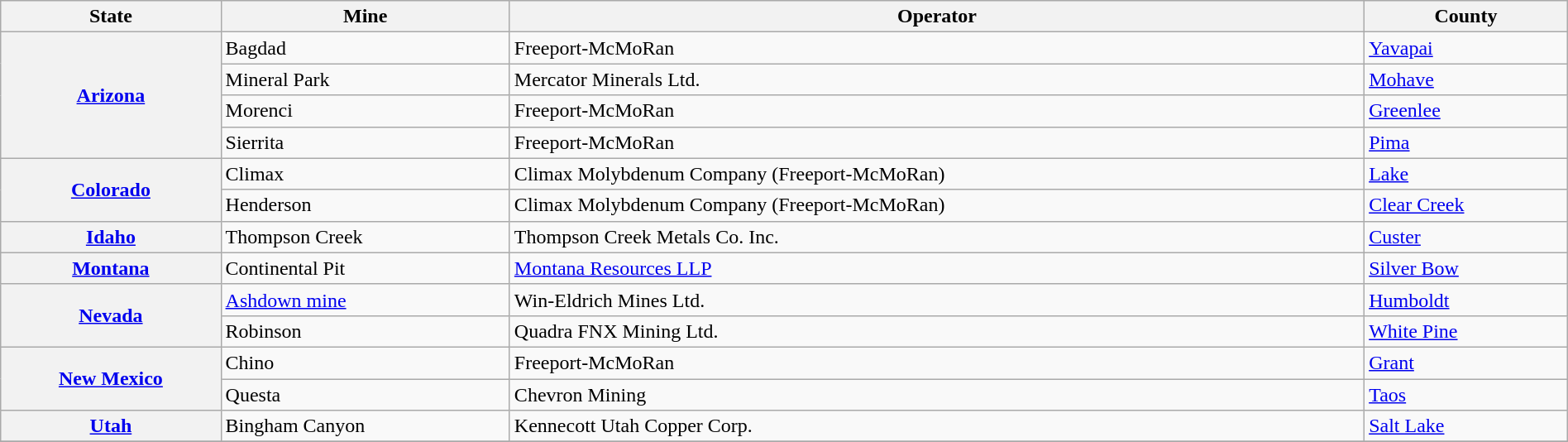<table class="wikitable" width="100%">
<tr>
<th>State</th>
<th>Mine</th>
<th>Operator</th>
<th>County</th>
</tr>
<tr>
<th rowspan="4" valign="middle"><a href='#'>Arizona</a></th>
<td>Bagdad</td>
<td>Freeport-McMoRan</td>
<td><a href='#'>
Yavapai</a></td>
</tr>
<tr>
<td>Mineral Park</td>
<td>Mercator Minerals Ltd.</td>
<td><a href='#'>Mohave</a></td>
</tr>
<tr>
<td>Morenci</td>
<td>Freeport-McMoRan</td>
<td><a href='#'>Greenlee</a></td>
</tr>
<tr>
<td>Sierrita</td>
<td>Freeport-McMoRan</td>
<td><a href='#'>Pima</a></td>
</tr>
<tr>
<th rowspan="2" valign="middle"><a href='#'>Colorado</a></th>
<td>Climax</td>
<td>Climax Molybdenum Company (Freeport-McMoRan)</td>
<td><a href='#'>Lake</a></td>
</tr>
<tr>
<td>Henderson</td>
<td>Climax Molybdenum Company (Freeport-McMoRan)</td>
<td><a href='#'>Clear Creek</a></td>
</tr>
<tr>
<th align='center'><a href='#'>Idaho</a></th>
<td>Thompson Creek</td>
<td>Thompson Creek Metals Co. Inc.</td>
<td><a href='#'>Custer</a></td>
</tr>
<tr>
<th align='center'><a href='#'>Montana</a></th>
<td>Continental Pit</td>
<td><a href='#'>Montana Resources LLP</a></td>
<td><a href='#'>Silver Bow</a></td>
</tr>
<tr>
<th rowspan="2" valign="middle"><a href='#'>Nevada</a></th>
<td><a href='#'>Ashdown mine</a></td>
<td>Win-Eldrich Mines Ltd.</td>
<td><a href='#'>Humboldt</a></td>
</tr>
<tr>
<td>Robinson</td>
<td>Quadra FNX Mining Ltd.</td>
<td><a href='#'>White Pine</a></td>
</tr>
<tr>
<th rowspan="2" valign="middle"><a href='#'>New Mexico</a></th>
<td>Chino</td>
<td>Freeport-McMoRan</td>
<td><a href='#'>Grant</a></td>
</tr>
<tr>
<td>Questa</td>
<td>Chevron Mining</td>
<td><a href='#'>Taos</a></td>
</tr>
<tr>
<th align='center'><a href='#'>Utah</a></th>
<td>Bingham Canyon</td>
<td>Kennecott Utah Copper Corp.</td>
<td><a href='#'>Salt Lake</a></td>
</tr>
<tr>
</tr>
</table>
